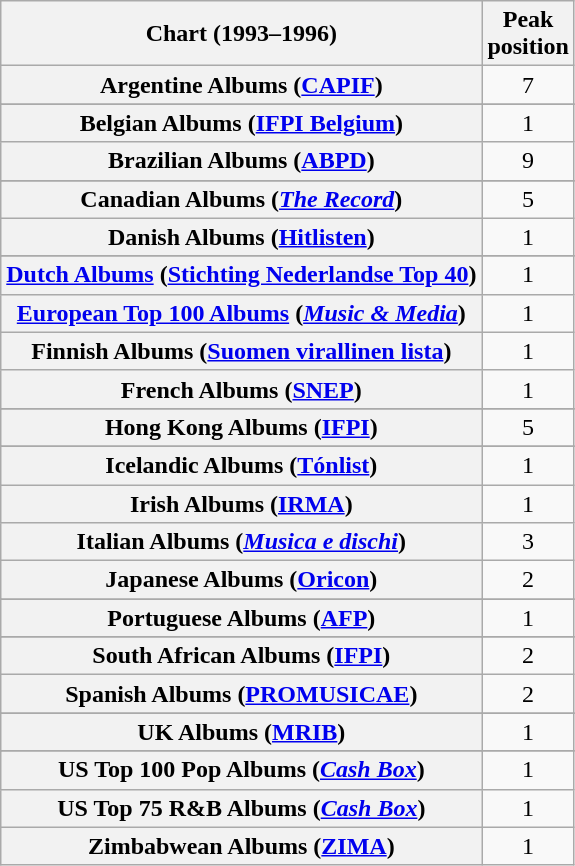<table class="wikitable sortable plainrowheaders" style="text-align:center">
<tr>
<th scope="col">Chart (1993–1996)</th>
<th scope="col">Peak<br>position</th>
</tr>
<tr>
<th scope="row">Argentine Albums (<a href='#'>CAPIF</a>)</th>
<td>7</td>
</tr>
<tr>
</tr>
<tr>
</tr>
<tr>
<th scope="row">Belgian Albums (<a href='#'>IFPI Belgium</a>)</th>
<td>1</td>
</tr>
<tr>
<th scope="row">Brazilian Albums (<a href='#'>ABPD</a>)</th>
<td>9</td>
</tr>
<tr>
</tr>
<tr>
<th scope="row">Canadian Albums (<em><a href='#'>The Record</a></em>)</th>
<td>5</td>
</tr>
<tr>
<th scope="row">Danish Albums (<a href='#'>Hitlisten</a>)</th>
<td>1</td>
</tr>
<tr>
</tr>
<tr>
<th scope="row"><a href='#'>Dutch Albums</a> (<a href='#'>Stichting Nederlandse Top 40</a>)</th>
<td>1</td>
</tr>
<tr>
<th scope="row"><a href='#'>European Top 100 Albums</a> (<em><a href='#'>Music & Media</a></em>)</th>
<td>1</td>
</tr>
<tr>
<th scope="row">Finnish Albums (<a href='#'>Suomen virallinen lista</a>)</th>
<td>1</td>
</tr>
<tr>
<th scope="row">French Albums (<a href='#'>SNEP</a>)</th>
<td>1</td>
</tr>
<tr>
</tr>
<tr>
<th scope="row">Hong Kong Albums (<a href='#'>IFPI</a>)</th>
<td>5</td>
</tr>
<tr>
</tr>
<tr>
<th scope="row">Icelandic Albums (<a href='#'>Tónlist</a>)</th>
<td>1</td>
</tr>
<tr>
<th scope="row">Irish Albums (<a href='#'>IRMA</a>)</th>
<td>1</td>
</tr>
<tr>
<th scope="row">Italian Albums (<em><a href='#'>Musica e dischi</a></em>)</th>
<td>3</td>
</tr>
<tr>
<th scope="row">Japanese Albums (<a href='#'>Oricon</a>)</th>
<td>2</td>
</tr>
<tr>
</tr>
<tr>
</tr>
<tr>
<th scope="row">Portuguese Albums (<a href='#'>AFP</a>)</th>
<td>1</td>
</tr>
<tr>
</tr>
<tr>
<th scope="row">South African Albums (<a href='#'>IFPI</a>)</th>
<td>2</td>
</tr>
<tr>
<th scope="row">Spanish Albums (<a href='#'>PROMUSICAE</a>)</th>
<td>2</td>
</tr>
<tr>
</tr>
<tr>
</tr>
<tr>
</tr>
<tr>
</tr>
<tr>
<th scope="row">UK Albums (<a href='#'>MRIB</a>)</th>
<td>1</td>
</tr>
<tr>
</tr>
<tr>
</tr>
<tr>
<th scope="row">US Top 100 Pop Albums (<em><a href='#'>Cash Box</a></em>)</th>
<td>1</td>
</tr>
<tr>
<th scope="row">US Top 75 R&B Albums (<em><a href='#'>Cash Box</a></em>)</th>
<td>1</td>
</tr>
<tr>
<th scope="row">Zimbabwean Albums (<a href='#'>ZIMA</a>)</th>
<td>1</td>
</tr>
</table>
